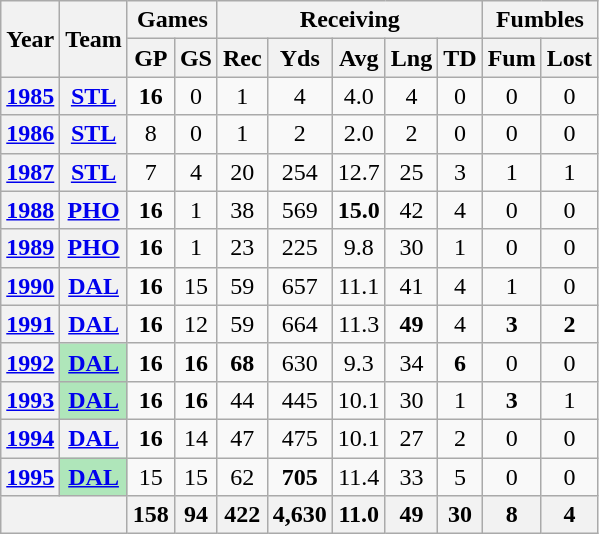<table class="wikitable" style="text-align:center;">
<tr>
<th rowspan="2">Year</th>
<th rowspan="2">Team</th>
<th colspan="2">Games</th>
<th colspan="5">Receiving</th>
<th colspan="2">Fumbles</th>
</tr>
<tr>
<th>GP</th>
<th>GS</th>
<th>Rec</th>
<th>Yds</th>
<th>Avg</th>
<th>Lng</th>
<th>TD</th>
<th>Fum</th>
<th>Lost</th>
</tr>
<tr>
<th><a href='#'>1985</a></th>
<th><a href='#'>STL</a></th>
<td><strong>16</strong></td>
<td>0</td>
<td>1</td>
<td>4</td>
<td>4.0</td>
<td>4</td>
<td>0</td>
<td>0</td>
<td>0</td>
</tr>
<tr>
<th><a href='#'>1986</a></th>
<th><a href='#'>STL</a></th>
<td>8</td>
<td>0</td>
<td>1</td>
<td>2</td>
<td>2.0</td>
<td>2</td>
<td>0</td>
<td>0</td>
<td>0</td>
</tr>
<tr>
<th><a href='#'>1987</a></th>
<th><a href='#'>STL</a></th>
<td>7</td>
<td>4</td>
<td>20</td>
<td>254</td>
<td>12.7</td>
<td>25</td>
<td>3</td>
<td>1</td>
<td>1</td>
</tr>
<tr>
<th><a href='#'>1988</a></th>
<th><a href='#'>PHO</a></th>
<td><strong>16</strong></td>
<td>1</td>
<td>38</td>
<td>569</td>
<td><strong>15.0</strong></td>
<td>42</td>
<td>4</td>
<td>0</td>
<td>0</td>
</tr>
<tr>
<th><a href='#'>1989</a></th>
<th><a href='#'>PHO</a></th>
<td><strong>16</strong></td>
<td>1</td>
<td>23</td>
<td>225</td>
<td>9.8</td>
<td>30</td>
<td>1</td>
<td>0</td>
<td>0</td>
</tr>
<tr>
<th><a href='#'>1990</a></th>
<th><a href='#'>DAL</a></th>
<td><strong>16</strong></td>
<td>15</td>
<td>59</td>
<td>657</td>
<td>11.1</td>
<td>41</td>
<td>4</td>
<td>1</td>
<td>0</td>
</tr>
<tr>
<th><a href='#'>1991</a></th>
<th><a href='#'>DAL</a></th>
<td><strong>16</strong></td>
<td>12</td>
<td>59</td>
<td>664</td>
<td>11.3</td>
<td><strong>49</strong></td>
<td>4</td>
<td><strong>3</strong></td>
<td><strong>2</strong></td>
</tr>
<tr>
<th><a href='#'>1992</a></th>
<th style="background:#afe6ba;"><a href='#'>DAL</a></th>
<td><strong>16</strong></td>
<td><strong>16</strong></td>
<td><strong>68</strong></td>
<td>630</td>
<td>9.3</td>
<td>34</td>
<td><strong>6</strong></td>
<td>0</td>
<td>0</td>
</tr>
<tr>
<th><a href='#'>1993</a></th>
<th style="background:#afe6ba;"><a href='#'>DAL</a></th>
<td><strong>16</strong></td>
<td><strong>16</strong></td>
<td>44</td>
<td>445</td>
<td>10.1</td>
<td>30</td>
<td>1</td>
<td><strong>3</strong></td>
<td>1</td>
</tr>
<tr>
<th><a href='#'>1994</a></th>
<th><a href='#'>DAL</a></th>
<td><strong>16</strong></td>
<td>14</td>
<td>47</td>
<td>475</td>
<td>10.1</td>
<td>27</td>
<td>2</td>
<td>0</td>
<td>0</td>
</tr>
<tr>
<th><a href='#'>1995</a></th>
<th style="background:#afe6ba;"><a href='#'>DAL</a></th>
<td>15</td>
<td>15</td>
<td>62</td>
<td><strong>705</strong></td>
<td>11.4</td>
<td>33</td>
<td>5</td>
<td>0</td>
<td>0</td>
</tr>
<tr>
<th colspan="2"></th>
<th>158</th>
<th>94</th>
<th>422</th>
<th>4,630</th>
<th>11.0</th>
<th>49</th>
<th>30</th>
<th>8</th>
<th>4</th>
</tr>
</table>
